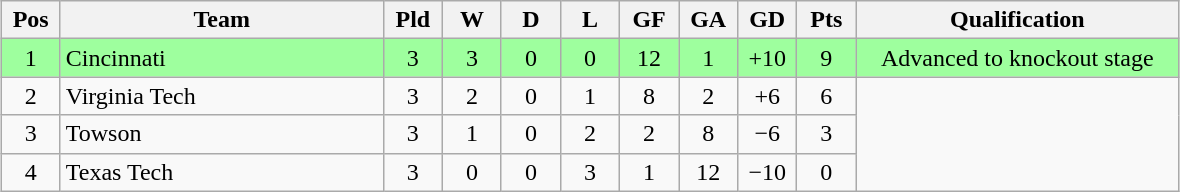<table class="wikitable" style="text-align:center; margin: 1em auto">
<tr>
<th style=width:2em>Pos</th>
<th style=width:13em>Team</th>
<th style=width:2em>Pld</th>
<th style=width:2em>W</th>
<th style=width:2em>D</th>
<th style=width:2em>L</th>
<th style=width:2em>GF</th>
<th style=width:2em>GA</th>
<th style=width:2em>GD</th>
<th style=width:2em>Pts</th>
<th style=width:13em>Qualification</th>
</tr>
<tr bgcolor="#9eff9e">
<td>1</td>
<td style="text-align:left">Cincinnati</td>
<td>3</td>
<td>3</td>
<td>0</td>
<td>0</td>
<td>12</td>
<td>1</td>
<td>+10<strong></strong></td>
<td>9</td>
<td>Advanced to knockout stage</td>
</tr>
<tr>
<td>2</td>
<td style="text-align:left">Virginia Tech</td>
<td>3</td>
<td>2</td>
<td>0</td>
<td>1</td>
<td>8</td>
<td>2</td>
<td>+6</td>
<td>6</td>
</tr>
<tr>
<td>3</td>
<td style="text-align:left">Towson</td>
<td>3</td>
<td>1</td>
<td>0</td>
<td>2</td>
<td>2</td>
<td>8</td>
<td>−6</td>
<td>3</td>
</tr>
<tr>
<td>4</td>
<td style="text-align:left">Texas Tech</td>
<td>3</td>
<td>0</td>
<td>0</td>
<td>3</td>
<td>1</td>
<td>12</td>
<td>−10<strong></strong></td>
<td>0</td>
</tr>
</table>
